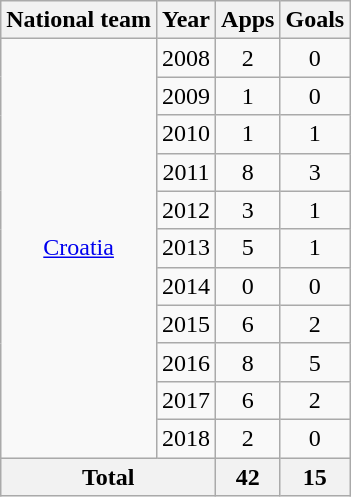<table class="wikitable" style="text-align:center">
<tr>
<th>National team</th>
<th>Year</th>
<th>Apps</th>
<th>Goals</th>
</tr>
<tr>
<td rowspan="11"><a href='#'>Croatia</a></td>
<td>2008</td>
<td>2</td>
<td>0</td>
</tr>
<tr>
<td>2009</td>
<td>1</td>
<td>0</td>
</tr>
<tr>
<td>2010</td>
<td>1</td>
<td>1</td>
</tr>
<tr>
<td>2011</td>
<td>8</td>
<td>3</td>
</tr>
<tr>
<td>2012</td>
<td>3</td>
<td>1</td>
</tr>
<tr>
<td>2013</td>
<td>5</td>
<td>1</td>
</tr>
<tr>
<td>2014</td>
<td>0</td>
<td>0</td>
</tr>
<tr>
<td>2015</td>
<td>6</td>
<td>2</td>
</tr>
<tr>
<td>2016</td>
<td>8</td>
<td>5</td>
</tr>
<tr>
<td>2017</td>
<td>6</td>
<td>2</td>
</tr>
<tr>
<td>2018</td>
<td>2</td>
<td>0</td>
</tr>
<tr>
<th colspan="2">Total</th>
<th>42</th>
<th>15</th>
</tr>
</table>
